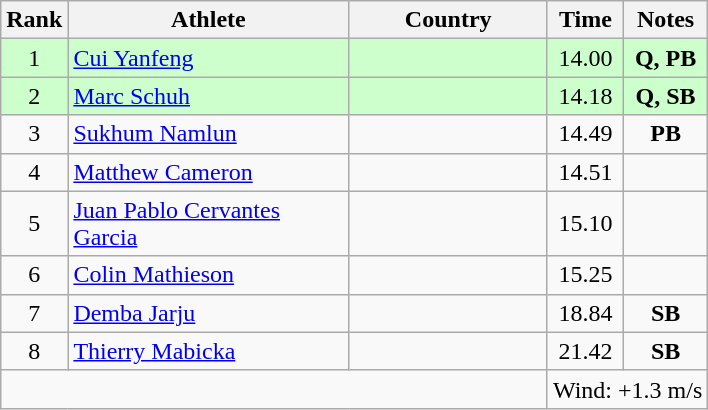<table class="wikitable sortable" style="text-align:center">
<tr>
<th>Rank</th>
<th style="width:180px">Athlete</th>
<th style="width:125px">Country</th>
<th>Time</th>
<th>Notes</th>
</tr>
<tr style="background:#cfc;">
<td>1</td>
<td style="text-align:left;"><a href='#'>Cui Yanfeng</a></td>
<td style="text-align:left;"></td>
<td>14.00</td>
<td><strong>Q, PB</strong></td>
</tr>
<tr style="background:#cfc;">
<td>2</td>
<td style="text-align:left;"><a href='#'>Marc Schuh</a></td>
<td style="text-align:left;"></td>
<td>14.18</td>
<td><strong>Q, SB</strong></td>
</tr>
<tr>
<td>3</td>
<td style="text-align:left;"><a href='#'>Sukhum Namlun</a></td>
<td style="text-align:left;"></td>
<td>14.49</td>
<td><strong>PB</strong></td>
</tr>
<tr>
<td>4</td>
<td style="text-align:left;"><a href='#'>Matthew Cameron</a></td>
<td style="text-align:left;"></td>
<td>14.51</td>
<td></td>
</tr>
<tr>
<td>5</td>
<td style="text-align:left;"><a href='#'>Juan Pablo Cervantes Garcia</a></td>
<td style="text-align:left;"></td>
<td>15.10</td>
<td></td>
</tr>
<tr>
<td>6</td>
<td style="text-align:left;"><a href='#'>Colin Mathieson</a></td>
<td style="text-align:left;"></td>
<td>15.25</td>
<td></td>
</tr>
<tr>
<td>7</td>
<td style="text-align:left;"><a href='#'>Demba Jarju</a></td>
<td style="text-align:left;"></td>
<td>18.84</td>
<td><strong>SB</strong></td>
</tr>
<tr>
<td>8</td>
<td style="text-align:left;"><a href='#'>Thierry Mabicka</a></td>
<td style="text-align:left;"></td>
<td>21.42</td>
<td><strong>SB</strong></td>
</tr>
<tr class="sortbottom">
<td colspan="3"></td>
<td colspan="2">Wind: +1.3 m/s</td>
</tr>
</table>
